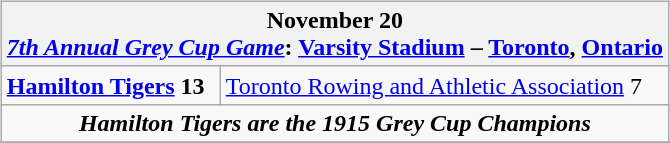<table cellspacing="10">
<tr>
<td valign="top"><br><table class="wikitable">
<tr>
<th bgcolor="#DDDDDD" colspan="4">November 20<br><a href='#'><em>7th Annual Grey Cup Game</em></a>: <a href='#'>Varsity Stadium</a> – <a href='#'>Toronto</a>, <a href='#'>Ontario</a></th>
</tr>
<tr>
<td><strong><a href='#'>Hamilton Tigers</a> 13</strong></td>
<td><a href='#'>Toronto Rowing and Athletic Association</a> 7</td>
</tr>
<tr>
<td align="center" colspan="4"><strong><em>Hamilton Tigers are the 1915 Grey Cup Champions</em></strong></td>
</tr>
<tr>
</tr>
</table>
</td>
</tr>
</table>
